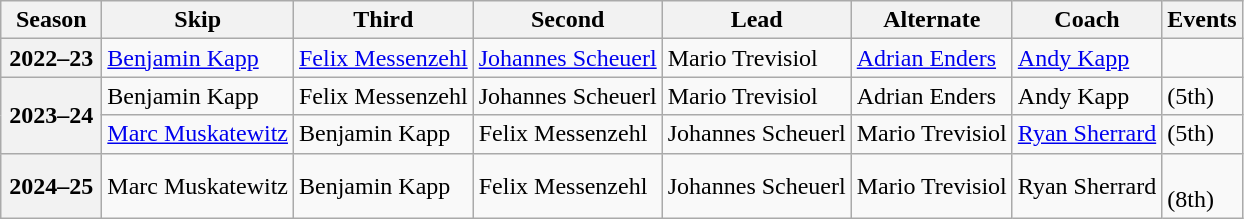<table class="wikitable">
<tr>
<th scope="col" width=60>Season</th>
<th scope="col">Skip</th>
<th scope="col">Third</th>
<th scope="col">Second</th>
<th scope="col">Lead</th>
<th scope="col">Alternate</th>
<th scope="col">Coach</th>
<th scope="col">Events<br></th>
</tr>
<tr>
<th scope="row">2022–23</th>
<td><a href='#'>Benjamin Kapp</a></td>
<td><a href='#'>Felix Messenzehl</a></td>
<td><a href='#'>Johannes Scheuerl</a></td>
<td>Mario Trevisiol</td>
<td><a href='#'>Adrian Enders</a></td>
<td><a href='#'>Andy Kapp</a></td>
<td> </td>
</tr>
<tr>
<th scope="row" rowspan="2">2023–24</th>
<td>Benjamin Kapp</td>
<td>Felix Messenzehl</td>
<td>Johannes Scheuerl</td>
<td>Mario Trevisiol</td>
<td>Adrian Enders</td>
<td>Andy Kapp</td>
<td> (5th)</td>
</tr>
<tr>
<td><a href='#'>Marc Muskatewitz</a></td>
<td>Benjamin Kapp</td>
<td>Felix Messenzehl</td>
<td>Johannes Scheuerl</td>
<td>Mario Trevisiol</td>
<td><a href='#'>Ryan Sherrard</a></td>
<td> (5th)</td>
</tr>
<tr>
<th scope="row">2024–25</th>
<td>Marc Muskatewitz</td>
<td>Benjamin Kapp</td>
<td>Felix Messenzehl</td>
<td>Johannes Scheuerl</td>
<td>Mario Trevisiol</td>
<td>Ryan Sherrard</td>
<td> <br> (8th)</td>
</tr>
</table>
